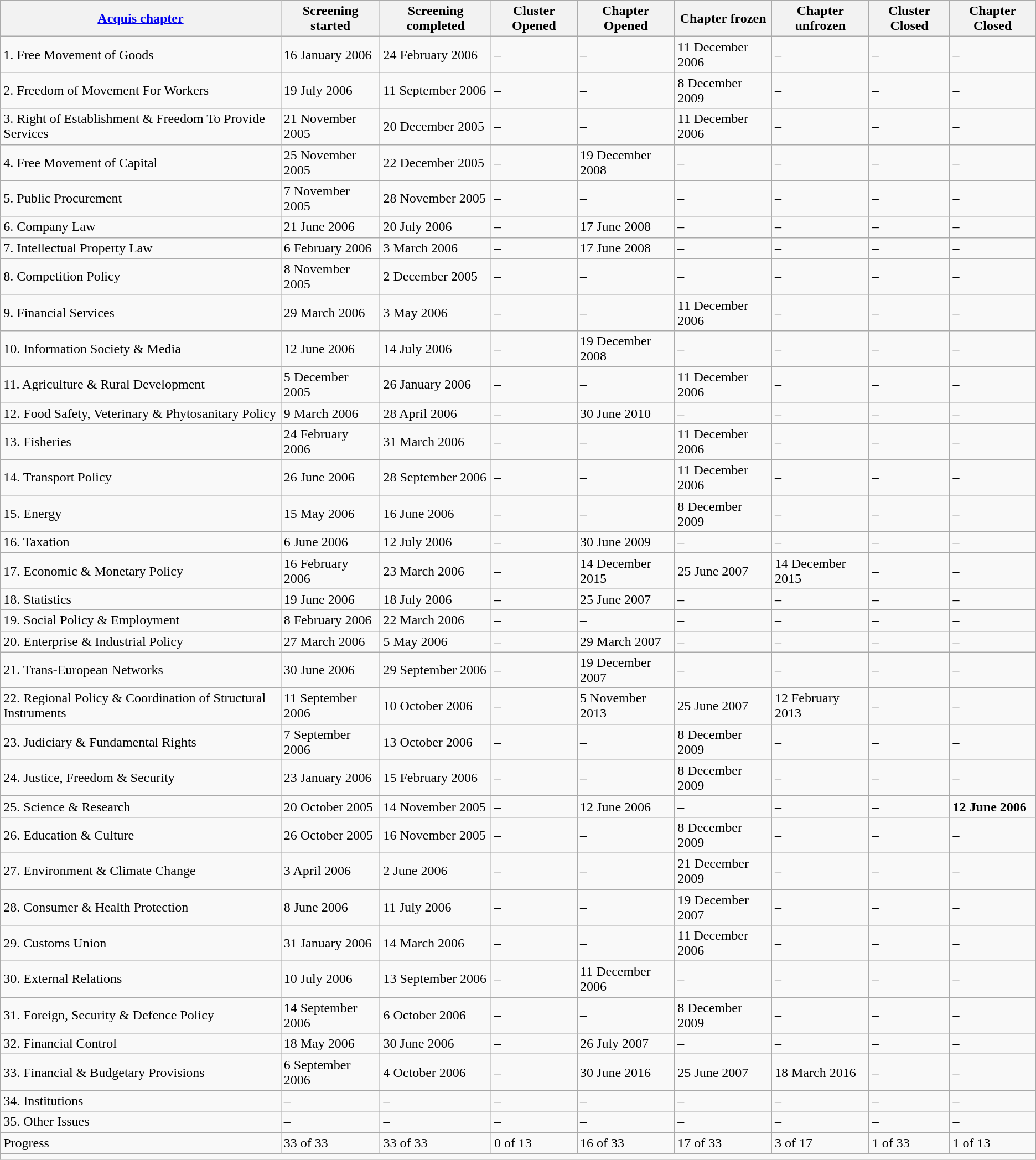<table class="wikitable mw-collapsible mw-collapsed;">
<tr>
<th><a href='#'>Acquis chapter</a></th>
<th>Screening started</th>
<th>Screening completed</th>
<th>Cluster Opened</th>
<th>Chapter Opened</th>
<th>Chapter frozen</th>
<th>Chapter unfrozen</th>
<th>Cluster Closed</th>
<th>Chapter Closed</th>
</tr>
<tr>
<td style="text-align:left;">1. Free Movement of Goods</td>
<td>16 January 2006</td>
<td>24 February 2006</td>
<td>–</td>
<td>–</td>
<td>11 December 2006</td>
<td>–</td>
<td>–</td>
<td>–</td>
</tr>
<tr>
<td style="text-align:left;">2. Freedom of Movement For Workers</td>
<td>19 July 2006</td>
<td>11 September 2006</td>
<td>–</td>
<td>–</td>
<td>8 December 2009</td>
<td>–</td>
<td>–</td>
<td>–</td>
</tr>
<tr>
<td style="text-align:left;">3. Right of Establishment & Freedom To Provide Services</td>
<td>21 November 2005</td>
<td>20 December 2005</td>
<td>–</td>
<td>–</td>
<td>11 December 2006</td>
<td>–</td>
<td>–</td>
<td>–</td>
</tr>
<tr>
<td style="text-align:left;">4. Free Movement of Capital</td>
<td>25 November 2005</td>
<td>22 December 2005</td>
<td>–</td>
<td>19 December 2008</td>
<td>–</td>
<td>–</td>
<td>–</td>
<td>–</td>
</tr>
<tr>
<td style="text-align:left;">5. Public Procurement</td>
<td>7 November 2005</td>
<td>28 November 2005</td>
<td>–</td>
<td>–</td>
<td>–</td>
<td>–</td>
<td>–</td>
<td>–</td>
</tr>
<tr>
<td style="text-align:left;">6. Company Law</td>
<td>21 June 2006</td>
<td>20 July 2006</td>
<td>–</td>
<td>17 June 2008</td>
<td>–</td>
<td>–</td>
<td>–</td>
<td>–</td>
</tr>
<tr>
<td style="text-align:left;">7. Intellectual Property Law</td>
<td>6 February 2006</td>
<td>3 March 2006</td>
<td>–</td>
<td>17 June 2008</td>
<td>–</td>
<td>–</td>
<td>–</td>
<td>–</td>
</tr>
<tr>
<td style="text-align:left;">8. Competition Policy</td>
<td>8 November 2005</td>
<td>2 December 2005</td>
<td>–</td>
<td>–</td>
<td>–</td>
<td>–</td>
<td>–</td>
<td>–</td>
</tr>
<tr>
<td style="text-align:left;">9. Financial Services</td>
<td>29 March 2006</td>
<td>3 May 2006</td>
<td>–</td>
<td>–</td>
<td>11 December 2006</td>
<td>–</td>
<td>–</td>
<td>–</td>
</tr>
<tr>
<td style="text-align:left;">10. Information Society & Media</td>
<td>12 June 2006</td>
<td>14 July 2006</td>
<td>–</td>
<td>19 December 2008</td>
<td>–</td>
<td>–</td>
<td>–</td>
<td>–</td>
</tr>
<tr>
<td style="text-align:left;">11. Agriculture & Rural Development</td>
<td>5 December 2005</td>
<td>26 January 2006</td>
<td>–</td>
<td>–</td>
<td>11 December 2006</td>
<td>–</td>
<td>–</td>
<td>–</td>
</tr>
<tr>
<td style="text-align:left;">12. Food Safety, Veterinary & Phytosanitary Policy</td>
<td>9 March 2006</td>
<td>28 April 2006</td>
<td>–</td>
<td>30 June 2010</td>
<td>–</td>
<td>–</td>
<td>–</td>
<td>–</td>
</tr>
<tr>
<td style="text-align:left;">13. Fisheries</td>
<td>24 February 2006</td>
<td>31 March 2006</td>
<td>–</td>
<td>–</td>
<td>11 December 2006</td>
<td>–</td>
<td>–</td>
<td>–</td>
</tr>
<tr>
<td style="text-align:left;">14. Transport Policy</td>
<td>26 June 2006</td>
<td>28 September 2006</td>
<td>–</td>
<td>–</td>
<td>11 December 2006</td>
<td>–</td>
<td>–</td>
<td>–</td>
</tr>
<tr>
<td style="text-align:left;">15. Energy</td>
<td>15 May 2006</td>
<td>16 June 2006</td>
<td>–</td>
<td>–</td>
<td>8 December 2009</td>
<td>–</td>
<td>–</td>
<td>–</td>
</tr>
<tr>
<td style="text-align:left;">16. Taxation</td>
<td>6 June 2006</td>
<td>12 July 2006</td>
<td>–</td>
<td>30 June 2009</td>
<td>–</td>
<td>–</td>
<td>–</td>
<td>–</td>
</tr>
<tr>
<td style="text-align:left;">17. Economic & Monetary Policy</td>
<td>16 February 2006</td>
<td>23 March 2006</td>
<td>–</td>
<td>14 December 2015</td>
<td>25 June 2007</td>
<td>14 December 2015</td>
<td>–</td>
<td>–</td>
</tr>
<tr>
<td style="text-align:left;">18. Statistics</td>
<td>19 June 2006</td>
<td>18 July 2006</td>
<td>–</td>
<td>25 June 2007</td>
<td>–</td>
<td>–</td>
<td>–</td>
<td>–</td>
</tr>
<tr>
<td style="text-align:left;">19. Social Policy & Employment</td>
<td>8 February 2006</td>
<td>22 March 2006</td>
<td>–</td>
<td>–</td>
<td>–</td>
<td>–</td>
<td>–</td>
<td>–</td>
</tr>
<tr>
<td style="text-align:left;">20. Enterprise & Industrial Policy</td>
<td>27 March 2006</td>
<td>5 May 2006</td>
<td>–</td>
<td>29 March 2007</td>
<td>–</td>
<td>–</td>
<td>–</td>
<td>–</td>
</tr>
<tr>
<td style="text-align:left;">21. Trans-European Networks</td>
<td>30 June 2006</td>
<td>29 September 2006</td>
<td>–</td>
<td>19 December 2007</td>
<td>–</td>
<td>–</td>
<td>–</td>
<td>–</td>
</tr>
<tr>
<td style="text-align:left;">22. Regional Policy & Coordination of Structural Instruments</td>
<td>11 September 2006</td>
<td>10 October 2006</td>
<td>–</td>
<td>5 November 2013</td>
<td>25 June 2007</td>
<td>12 February 2013</td>
<td>–</td>
<td>–</td>
</tr>
<tr>
<td style="text-align:left;">23. Judiciary & Fundamental Rights</td>
<td>7 September 2006</td>
<td>13 October 2006</td>
<td>–</td>
<td>–</td>
<td>8 December 2009</td>
<td>–</td>
<td>–</td>
<td>–</td>
</tr>
<tr>
<td style="text-align:left;">24. Justice, Freedom & Security</td>
<td>23 January 2006</td>
<td>15 February 2006</td>
<td>–</td>
<td>–</td>
<td>8 December 2009</td>
<td>–</td>
<td>–</td>
<td>–</td>
</tr>
<tr>
<td style="text-align:left;">25. Science & Research</td>
<td>20 October 2005</td>
<td>14 November 2005</td>
<td>–</td>
<td>12 June 2006</td>
<td>–</td>
<td>–</td>
<td>–</td>
<td><strong>12 June 2006</strong></td>
</tr>
<tr>
<td style="text-align:left;">26. Education & Culture</td>
<td>26 October 2005</td>
<td>16 November 2005</td>
<td>–</td>
<td>–</td>
<td>8 December 2009</td>
<td>–</td>
<td>–</td>
<td>–</td>
</tr>
<tr>
<td style="text-align:left;">27. Environment & Climate Change</td>
<td>3 April 2006</td>
<td>2 June 2006</td>
<td>–</td>
<td>–</td>
<td>21 December 2009</td>
<td>–</td>
<td>–</td>
<td>–</td>
</tr>
<tr>
<td style="text-align:left;">28. Consumer & Health Protection</td>
<td>8 June 2006</td>
<td>11 July 2006</td>
<td>–</td>
<td>–</td>
<td>19 December 2007</td>
<td>–</td>
<td>–</td>
<td>–</td>
</tr>
<tr>
<td style="text-align:left;">29. Customs Union</td>
<td>31 January 2006</td>
<td>14 March 2006</td>
<td>–</td>
<td>–</td>
<td>11 December 2006</td>
<td>–</td>
<td>–</td>
<td>–</td>
</tr>
<tr>
<td style="text-align:left;">30. External Relations</td>
<td>10 July 2006</td>
<td>13 September 2006</td>
<td>–</td>
<td>11 December 2006</td>
<td>–</td>
<td>–</td>
<td>–</td>
<td>–</td>
</tr>
<tr>
<td style="text-align:left;">31. Foreign, Security & Defence Policy</td>
<td>14 September 2006</td>
<td>6 October 2006</td>
<td>–</td>
<td>–</td>
<td>8 December 2009</td>
<td>–</td>
<td>–</td>
<td>–</td>
</tr>
<tr>
<td style="text-align:left;">32. Financial Control</td>
<td>18 May 2006</td>
<td>30 June 2006</td>
<td>–</td>
<td>26 July 2007</td>
<td>–</td>
<td>–</td>
<td>–</td>
<td>–</td>
</tr>
<tr>
<td style="text-align:left;">33. Financial & Budgetary Provisions</td>
<td>6 September 2006</td>
<td>4 October 2006</td>
<td>–</td>
<td>30 June 2016</td>
<td>25 June 2007</td>
<td>18 March 2016</td>
<td>–</td>
<td>–</td>
</tr>
<tr>
<td style="text-align:left;">34. Institutions</td>
<td>–</td>
<td>–</td>
<td>–</td>
<td>–</td>
<td>–</td>
<td>–</td>
<td>–</td>
<td>–</td>
</tr>
<tr>
<td style="text-align:left;">35. Other Issues</td>
<td>–</td>
<td>–</td>
<td>–</td>
<td>–</td>
<td>–</td>
<td>–</td>
<td>–</td>
<td>–</td>
</tr>
<tr>
<td>Progress</td>
<td>33 of 33</td>
<td>33 of 33</td>
<td>0 of 13</td>
<td>16 of 33</td>
<td>17 of 33</td>
<td>3 of 17</td>
<td>1 of 33</td>
<td>1 of 13</td>
</tr>
<tr>
<td colspan="9"></td>
</tr>
</table>
